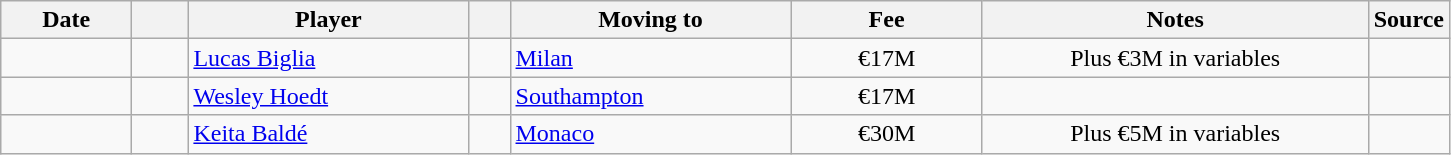<table class="wikitable sortable">
<tr>
<th style="width:80px;">Date</th>
<th style="width:30px;"></th>
<th style="width:180px;">Player</th>
<th style="width:20px;"></th>
<th style="width:180px;">Moving to</th>
<th style="width:120px;" class="unsortable">Fee</th>
<th style="width:250px;" class="unsortable">Notes</th>
<th style="width:20px;">Source</th>
</tr>
<tr>
<td></td>
<td align=center></td>
<td> <a href='#'>Lucas Biglia</a></td>
<td align=center></td>
<td> <a href='#'>Milan</a></td>
<td align=center>€17M</td>
<td align=center>Plus €3M in variables</td>
<td></td>
</tr>
<tr>
<td></td>
<td align=center></td>
<td> <a href='#'>Wesley Hoedt</a></td>
<td align=center></td>
<td> <a href='#'>Southampton</a></td>
<td align=center>€17M</td>
<td align=center></td>
<td></td>
</tr>
<tr>
<td></td>
<td align=center></td>
<td> <a href='#'>Keita Baldé</a></td>
<td align=center></td>
<td> <a href='#'>Monaco</a></td>
<td align=center>€30M</td>
<td align=center>Plus €5M in variables</td>
<td></td>
</tr>
</table>
